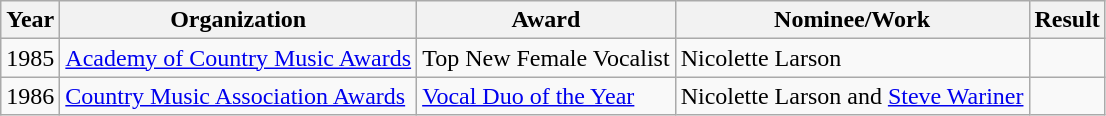<table class="wikitable">
<tr>
<th>Year</th>
<th>Organization</th>
<th>Award</th>
<th>Nominee/Work</th>
<th>Result</th>
</tr>
<tr>
<td>1985</td>
<td><a href='#'>Academy of Country Music Awards</a></td>
<td>Top New Female Vocalist</td>
<td>Nicolette Larson</td>
<td></td>
</tr>
<tr>
<td>1986</td>
<td><a href='#'>Country Music Association Awards</a></td>
<td><a href='#'>Vocal Duo of the Year</a></td>
<td>Nicolette Larson and <a href='#'>Steve Wariner</a></td>
<td></td>
</tr>
</table>
